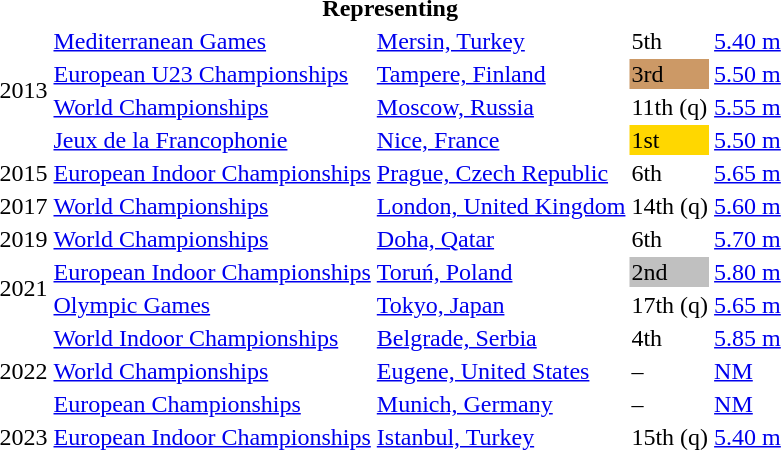<table>
<tr>
<th colspan="6">Representing </th>
</tr>
<tr>
<td rowspan=4>2013</td>
<td><a href='#'>Mediterranean Games</a></td>
<td><a href='#'>Mersin, Turkey</a></td>
<td>5th</td>
<td><a href='#'>5.40 m</a></td>
</tr>
<tr>
<td><a href='#'>European U23 Championships</a></td>
<td><a href='#'>Tampere, Finland</a></td>
<td bgcolor=cc9966>3rd</td>
<td><a href='#'>5.50 m</a></td>
</tr>
<tr>
<td><a href='#'>World Championships</a></td>
<td><a href='#'>Moscow, Russia</a></td>
<td>11th (q)</td>
<td><a href='#'>5.55 m</a></td>
</tr>
<tr>
<td><a href='#'>Jeux de la Francophonie</a></td>
<td><a href='#'>Nice, France</a></td>
<td bgcolor=gold>1st</td>
<td><a href='#'>5.50 m</a></td>
</tr>
<tr>
<td>2015</td>
<td><a href='#'>European Indoor Championships</a></td>
<td><a href='#'>Prague, Czech Republic</a></td>
<td>6th</td>
<td><a href='#'>5.65 m</a></td>
</tr>
<tr>
<td>2017</td>
<td><a href='#'>World Championships</a></td>
<td><a href='#'>London, United Kingdom</a></td>
<td>14th (q)</td>
<td><a href='#'>5.60 m</a></td>
</tr>
<tr>
<td>2019</td>
<td><a href='#'>World Championships</a></td>
<td><a href='#'>Doha, Qatar</a></td>
<td>6th</td>
<td><a href='#'>5.70 m</a></td>
</tr>
<tr>
<td rowspan=2>2021</td>
<td><a href='#'>European Indoor Championships</a></td>
<td><a href='#'>Toruń, Poland</a></td>
<td bgcolor=C0C0C0>2nd</td>
<td><a href='#'>5.80 m</a></td>
</tr>
<tr>
<td><a href='#'>Olympic Games</a></td>
<td><a href='#'>Tokyo, Japan</a></td>
<td>17th (q)</td>
<td><a href='#'>5.65 m</a></td>
</tr>
<tr>
<td rowspan=3>2022</td>
<td><a href='#'>World Indoor Championships</a></td>
<td><a href='#'>Belgrade, Serbia</a></td>
<td>4th</td>
<td><a href='#'>5.85 m</a></td>
</tr>
<tr>
<td><a href='#'>World Championships</a></td>
<td><a href='#'>Eugene, United States</a></td>
<td>–</td>
<td><a href='#'>NM</a></td>
</tr>
<tr>
<td><a href='#'>European Championships</a></td>
<td><a href='#'>Munich, Germany</a></td>
<td>–</td>
<td><a href='#'>NM</a></td>
</tr>
<tr>
<td>2023</td>
<td><a href='#'>European Indoor Championships</a></td>
<td><a href='#'>Istanbul, Turkey</a></td>
<td>15th (q)</td>
<td><a href='#'>5.40 m</a></td>
</tr>
</table>
